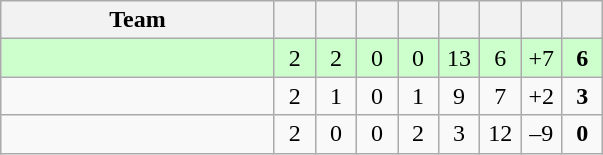<table class="wikitable" style="text-align: center;">
<tr>
<th style="width:175px;">Team</th>
<th width="20"></th>
<th width="20"></th>
<th width="20"></th>
<th width="20"></th>
<th width="20"></th>
<th width="20"></th>
<th width="20"></th>
<th width="20"></th>
</tr>
<tr style="background:#cfc;">
<td align=left></td>
<td>2</td>
<td>2</td>
<td>0</td>
<td>0</td>
<td>13</td>
<td>6</td>
<td>+7</td>
<td><strong>6</strong></td>
</tr>
<tr>
<td align=left></td>
<td>2</td>
<td>1</td>
<td>0</td>
<td>1</td>
<td>9</td>
<td>7</td>
<td>+2</td>
<td><strong>3</strong></td>
</tr>
<tr>
<td align=left></td>
<td>2</td>
<td>0</td>
<td>0</td>
<td>2</td>
<td>3</td>
<td>12</td>
<td>–9</td>
<td><strong>0</strong></td>
</tr>
</table>
